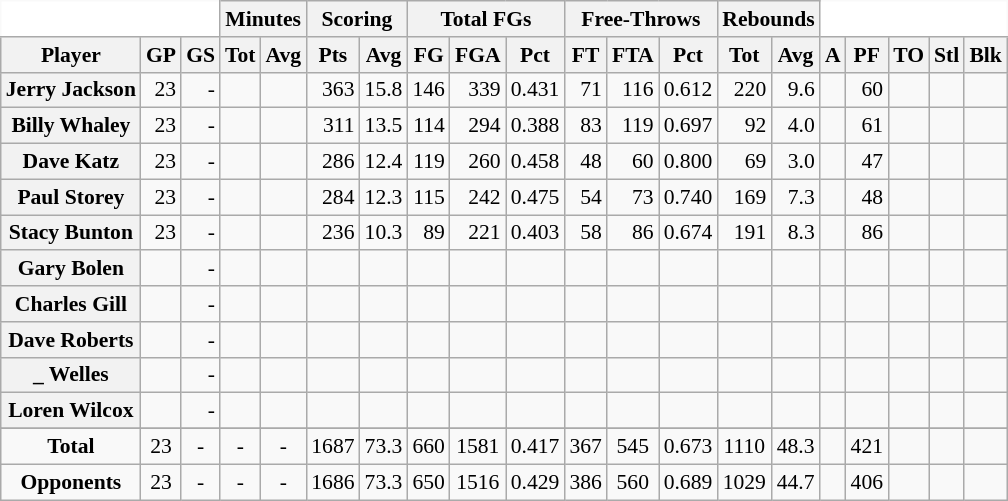<table class="wikitable sortable" border="1" style="font-size:90%;">
<tr>
<th colspan="3" style="border-top-style:hidden; border-left-style:hidden; background: white;"></th>
<th colspan="2" style=>Minutes</th>
<th colspan="2" style=>Scoring</th>
<th colspan="3" style=>Total FGs</th>
<th colspan="3" style=>Free-Throws</th>
<th colspan="2" style=>Rebounds</th>
<th colspan="5" style="border-top-style:hidden; border-right-style:hidden; background: white;"></th>
</tr>
<tr>
<th scope="col" style=>Player</th>
<th scope="col" style=>GP</th>
<th scope="col" style=>GS</th>
<th scope="col" style=>Tot</th>
<th scope="col" style=>Avg</th>
<th scope="col" style=>Pts</th>
<th scope="col" style=>Avg</th>
<th scope="col" style=>FG</th>
<th scope="col" style=>FGA</th>
<th scope="col" style=>Pct</th>
<th scope="col" style=>FT</th>
<th scope="col" style=>FTA</th>
<th scope="col" style=>Pct</th>
<th scope="col" style=>Tot</th>
<th scope="col" style=>Avg</th>
<th scope="col" style=>A</th>
<th scope="col" style=>PF</th>
<th scope="col" style=>TO</th>
<th scope="col" style=>Stl</th>
<th scope="col" style=>Blk</th>
</tr>
<tr>
<th>Jerry Jackson</th>
<td align="right">23</td>
<td align="right">-</td>
<td align="right"></td>
<td align="right"></td>
<td align="right">363</td>
<td align="right">15.8</td>
<td align="right">146</td>
<td align="right">339</td>
<td align="right">0.431</td>
<td align="right">71</td>
<td align="right">116</td>
<td align="right">0.612</td>
<td align="right">220</td>
<td align="right">9.6</td>
<td align="right"></td>
<td align="right">60</td>
<td align="right"></td>
<td align="right"></td>
<td align="right"></td>
</tr>
<tr>
<th>Billy Whaley</th>
<td align="right">23</td>
<td align="right">-</td>
<td align="right"></td>
<td align="right"></td>
<td align="right">311</td>
<td align="right">13.5</td>
<td align="right">114</td>
<td align="right">294</td>
<td align="right">0.388</td>
<td align="right">83</td>
<td align="right">119</td>
<td align="right">0.697</td>
<td align="right">92</td>
<td align="right">4.0</td>
<td align="right"></td>
<td align="right">61</td>
<td align="right"></td>
<td align="right"></td>
<td align="right"></td>
</tr>
<tr>
<th>Dave Katz</th>
<td align="right">23</td>
<td align="right">-</td>
<td align="right"></td>
<td align="right"></td>
<td align="right">286</td>
<td align="right">12.4</td>
<td align="right">119</td>
<td align="right">260</td>
<td align="right">0.458</td>
<td align="right">48</td>
<td align="right">60</td>
<td align="right">0.800</td>
<td align="right">69</td>
<td align="right">3.0</td>
<td align="right"></td>
<td align="right">47</td>
<td align="right"></td>
<td align="right"></td>
<td align="right"></td>
</tr>
<tr>
<th>Paul Storey</th>
<td align="right">23</td>
<td align="right">-</td>
<td align="right"></td>
<td align="right"></td>
<td align="right">284</td>
<td align="right">12.3</td>
<td align="right">115</td>
<td align="right">242</td>
<td align="right">0.475</td>
<td align="right">54</td>
<td align="right">73</td>
<td align="right">0.740</td>
<td align="right">169</td>
<td align="right">7.3</td>
<td align="right"></td>
<td align="right">48</td>
<td align="right"></td>
<td align="right"></td>
<td align="right"></td>
</tr>
<tr>
<th>Stacy Bunton</th>
<td align="right">23</td>
<td align="right">-</td>
<td align="right"></td>
<td align="right"></td>
<td align="right">236</td>
<td align="right">10.3</td>
<td align="right">89</td>
<td align="right">221</td>
<td align="right">0.403</td>
<td align="right">58</td>
<td align="right">86</td>
<td align="right">0.674</td>
<td align="right">191</td>
<td align="right">8.3</td>
<td align="right"></td>
<td align="right">86</td>
<td align="right"></td>
<td align="right"></td>
<td align="right"></td>
</tr>
<tr>
<th>Gary Bolen</th>
<td align="right"></td>
<td align="right">-</td>
<td align="right"></td>
<td align="right"></td>
<td align="right"></td>
<td align="right"></td>
<td align="right"></td>
<td align="right"></td>
<td align="right"></td>
<td align="right"></td>
<td align="right"></td>
<td align="right"></td>
<td align="right"></td>
<td align="right"></td>
<td align="right"></td>
<td align="right"></td>
<td align="right"></td>
<td align="right"></td>
<td align="right"></td>
</tr>
<tr>
<th>Charles Gill</th>
<td align="right"></td>
<td align="right">-</td>
<td align="right"></td>
<td align="right"></td>
<td align="right"></td>
<td align="right"></td>
<td align="right"></td>
<td align="right"></td>
<td align="right"></td>
<td align="right"></td>
<td align="right"></td>
<td align="right"></td>
<td align="right"></td>
<td align="right"></td>
<td align="right"></td>
<td align="right"></td>
<td align="right"></td>
<td align="right"></td>
<td align="right"></td>
</tr>
<tr>
<th>Dave Roberts</th>
<td align="right"></td>
<td align="right">-</td>
<td align="right"></td>
<td align="right"></td>
<td align="right"></td>
<td align="right"></td>
<td align="right"></td>
<td align="right"></td>
<td align="right"></td>
<td align="right"></td>
<td align="right"></td>
<td align="right"></td>
<td align="right"></td>
<td align="right"></td>
<td align="right"></td>
<td align="right"></td>
<td align="right"></td>
<td align="right"></td>
<td align="right"></td>
</tr>
<tr>
<th>_ Welles</th>
<td align="right"></td>
<td align="right">-</td>
<td align="right"></td>
<td align="right"></td>
<td align="right"></td>
<td align="right"></td>
<td align="right"></td>
<td align="right"></td>
<td align="right"></td>
<td align="right"></td>
<td align="right"></td>
<td align="right"></td>
<td align="right"></td>
<td align="right"></td>
<td align="right"></td>
<td align="right"></td>
<td align="right"></td>
<td align="right"></td>
<td align="right"></td>
</tr>
<tr>
<th>Loren Wilcox</th>
<td align="right"></td>
<td align="right">-</td>
<td align="right"></td>
<td align="right"></td>
<td align="right"></td>
<td align="right"></td>
<td align="right"></td>
<td align="right"></td>
<td align="right"></td>
<td align="right"></td>
<td align="right"></td>
<td align="right"></td>
<td align="right"></td>
<td align="right"></td>
<td align="right"></td>
<td align="right"></td>
<td align="right"></td>
<td align="right"></td>
<td align="right"></td>
</tr>
<tr>
</tr>
<tr class="sortbottom">
<td align="center" style=><strong>Total</strong></td>
<td align="center" style=>23</td>
<td align="center" style=>-</td>
<td align="center" style=>-</td>
<td align="center" style=>-</td>
<td align="center" style=>1687</td>
<td align="center" style=>73.3</td>
<td align="center" style=>660</td>
<td align="center" style=>1581</td>
<td align="center" style=>0.417</td>
<td align="center" style=>367</td>
<td align="center" style=>545</td>
<td align="center" style=>0.673</td>
<td align="center" style=>1110</td>
<td align="center" style=>48.3</td>
<td align="center" style=></td>
<td align="center" style=>421</td>
<td align="center" style=></td>
<td align="center" style=></td>
<td align="center" style=></td>
</tr>
<tr class="sortbottom">
<td align="center"><strong>Opponents</strong></td>
<td align="center">23</td>
<td align="center">-</td>
<td align="center">-</td>
<td align="center">-</td>
<td align="center">1686</td>
<td align="center">73.3</td>
<td align="center">650</td>
<td align="center">1516</td>
<td align="center">0.429</td>
<td align="center">386</td>
<td align="center">560</td>
<td align="center">0.689</td>
<td align="center">1029</td>
<td align="center">44.7</td>
<td align="center"></td>
<td align="center">406</td>
<td align="center"></td>
<td align="center"></td>
<td align="center"></td>
</tr>
</table>
